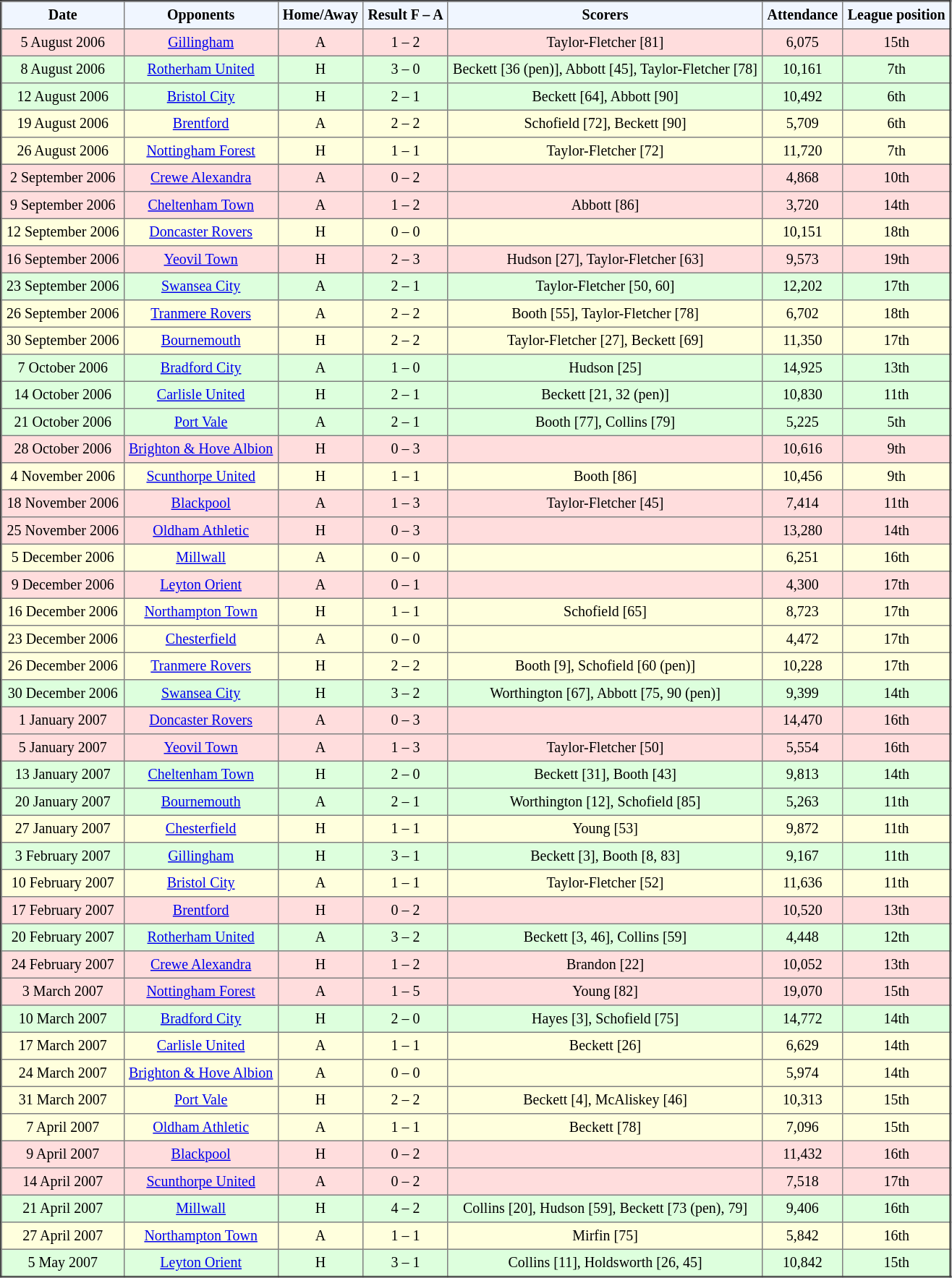<table border="2" cellpadding="4" style="border-collapse:collapse; text-align:center; font-size:smaller;">
<tr style="background:#f0f6ff;">
<th><strong>Date</strong></th>
<th><strong>Opponents</strong></th>
<th><strong>Home/Away</strong></th>
<th><strong>Result F – A</strong></th>
<th><strong>Scorers</strong></th>
<th><strong>Attendance</strong></th>
<th><strong>League position</strong></th>
</tr>
<tr>
</tr>
<tr bgcolor="#ffdddd">
<td>5 August 2006</td>
<td><a href='#'>Gillingham</a></td>
<td>A</td>
<td>1 – 2</td>
<td>Taylor-Fletcher [81]</td>
<td>6,075</td>
<td>15th</td>
</tr>
<tr bgcolor="#ddffdd">
<td>8 August 2006</td>
<td><a href='#'>Rotherham United</a></td>
<td>H</td>
<td>3 – 0</td>
<td>Beckett [36 (pen)], Abbott [45], Taylor-Fletcher [78]</td>
<td>10,161</td>
<td>7th</td>
</tr>
<tr bgcolor="#ddffdd">
<td>12 August 2006</td>
<td><a href='#'>Bristol City</a></td>
<td>H</td>
<td>2 – 1</td>
<td>Beckett [64], Abbott [90]</td>
<td>10,492</td>
<td>6th</td>
</tr>
<tr bgcolor="#ffffdd">
<td>19 August 2006</td>
<td><a href='#'>Brentford</a></td>
<td>A</td>
<td>2 – 2</td>
<td>Schofield [72], Beckett [90]</td>
<td>5,709</td>
<td>6th</td>
</tr>
<tr bgcolor="#ffffdd">
<td>26 August 2006</td>
<td><a href='#'>Nottingham Forest</a></td>
<td>H</td>
<td>1 – 1</td>
<td>Taylor-Fletcher [72]</td>
<td>11,720</td>
<td>7th</td>
</tr>
<tr>
</tr>
<tr bgcolor="#ffdddd">
<td>2 September 2006</td>
<td><a href='#'>Crewe Alexandra</a></td>
<td>A</td>
<td>0 – 2</td>
<td></td>
<td>4,868</td>
<td>10th</td>
</tr>
<tr bgcolor="#ffdddd">
<td>9 September 2006</td>
<td><a href='#'>Cheltenham Town</a></td>
<td>A</td>
<td>1 – 2</td>
<td>Abbott [86]</td>
<td>3,720</td>
<td>14th</td>
</tr>
<tr bgcolor="#ffffdd">
<td>12 September 2006</td>
<td><a href='#'>Doncaster Rovers</a></td>
<td>H</td>
<td>0 – 0</td>
<td></td>
<td>10,151</td>
<td>18th</td>
</tr>
<tr bgcolor="#ffdddd">
<td>16 September 2006</td>
<td><a href='#'>Yeovil Town</a></td>
<td>H</td>
<td>2 – 3</td>
<td>Hudson [27], Taylor-Fletcher [63]</td>
<td>9,573</td>
<td>19th</td>
</tr>
<tr bgcolor="#ddffdd">
<td>23 September 2006</td>
<td><a href='#'>Swansea City</a></td>
<td>A</td>
<td>2 – 1</td>
<td>Taylor-Fletcher [50, 60]</td>
<td>12,202</td>
<td>17th</td>
</tr>
<tr bgcolor="#ffffdd">
<td>26 September 2006</td>
<td><a href='#'>Tranmere Rovers</a></td>
<td>A</td>
<td>2 – 2</td>
<td>Booth [55], Taylor-Fletcher [78]</td>
<td>6,702</td>
<td>18th</td>
</tr>
<tr bgcolor="#ffffdd">
<td>30 September 2006</td>
<td><a href='#'>Bournemouth</a></td>
<td>H</td>
<td>2 – 2</td>
<td>Taylor-Fletcher [27], Beckett [69]</td>
<td>11,350</td>
<td>17th</td>
</tr>
<tr bgcolor="#ddffdd">
<td>7 October 2006</td>
<td><a href='#'>Bradford City</a></td>
<td>A</td>
<td>1 – 0</td>
<td>Hudson [25]</td>
<td>14,925</td>
<td>13th</td>
</tr>
<tr bgcolor="#ddffdd">
<td>14 October 2006</td>
<td><a href='#'>Carlisle United</a></td>
<td>H</td>
<td>2 – 1</td>
<td>Beckett [21, 32 (pen)]</td>
<td>10,830</td>
<td>11th</td>
</tr>
<tr bgcolor="#ddffdd">
<td>21 October 2006</td>
<td><a href='#'>Port Vale</a></td>
<td>A</td>
<td>2 – 1</td>
<td>Booth [77], Collins [79]</td>
<td>5,225</td>
<td>5th</td>
</tr>
<tr bgcolor="#ffdddd">
<td>28 October 2006</td>
<td><a href='#'>Brighton & Hove Albion</a></td>
<td>H</td>
<td>0 – 3</td>
<td></td>
<td>10,616</td>
<td>9th</td>
</tr>
<tr bgcolor="#ffffdd">
<td>4 November 2006</td>
<td><a href='#'>Scunthorpe United</a></td>
<td>H</td>
<td>1 – 1</td>
<td>Booth [86]</td>
<td>10,456</td>
<td>9th</td>
</tr>
<tr bgcolor="#ffdddd">
<td>18 November 2006</td>
<td><a href='#'>Blackpool</a></td>
<td>A</td>
<td>1 – 3</td>
<td>Taylor-Fletcher [45]</td>
<td>7,414</td>
<td>11th</td>
</tr>
<tr bgcolor="#ffdddd">
<td>25 November 2006</td>
<td><a href='#'>Oldham Athletic</a></td>
<td>H</td>
<td>0 – 3</td>
<td></td>
<td>13,280</td>
<td>14th</td>
</tr>
<tr bgcolor="#ffffdd">
<td>5 December 2006</td>
<td><a href='#'>Millwall</a></td>
<td>A</td>
<td>0 – 0</td>
<td></td>
<td>6,251</td>
<td>16th</td>
</tr>
<tr bgcolor="#ffdddd">
<td>9 December 2006</td>
<td><a href='#'>Leyton Orient</a></td>
<td>A</td>
<td>0 – 1</td>
<td></td>
<td>4,300</td>
<td>17th</td>
</tr>
<tr bgcolor="#ffffdd">
<td>16 December 2006</td>
<td><a href='#'>Northampton Town</a></td>
<td>H</td>
<td>1 – 1</td>
<td>Schofield [65]</td>
<td>8,723</td>
<td>17th</td>
</tr>
<tr bgcolor="#ffffdd">
<td>23 December 2006</td>
<td><a href='#'>Chesterfield</a></td>
<td>A</td>
<td>0 – 0</td>
<td></td>
<td>4,472</td>
<td>17th</td>
</tr>
<tr bgcolor="#ffffdd">
<td>26 December 2006</td>
<td><a href='#'>Tranmere Rovers</a></td>
<td>H</td>
<td>2 – 2</td>
<td>Booth [9], Schofield [60 (pen)]</td>
<td>10,228</td>
<td>17th</td>
</tr>
<tr bgcolor="#ddffdd">
<td>30 December 2006</td>
<td><a href='#'>Swansea City</a></td>
<td>H</td>
<td>3 – 2</td>
<td>Worthington [67], Abbott [75, 90 (pen)]</td>
<td>9,399</td>
<td>14th</td>
</tr>
<tr bgcolor="#ffdddd">
<td>1 January 2007</td>
<td><a href='#'>Doncaster Rovers</a></td>
<td>A</td>
<td>0 – 3</td>
<td></td>
<td>14,470</td>
<td>16th</td>
</tr>
<tr bgcolor="#ffdddd">
<td>5 January 2007</td>
<td><a href='#'>Yeovil Town</a></td>
<td>A</td>
<td>1 – 3</td>
<td>Taylor-Fletcher [50]</td>
<td>5,554</td>
<td>16th</td>
</tr>
<tr bgcolor="#ddffdd">
<td>13 January 2007</td>
<td><a href='#'>Cheltenham Town</a></td>
<td>H</td>
<td>2 – 0</td>
<td>Beckett [31], Booth [43]</td>
<td>9,813</td>
<td>14th</td>
</tr>
<tr bgcolor="#ddffdd">
<td>20 January 2007</td>
<td><a href='#'>Bournemouth</a></td>
<td>A</td>
<td>2 – 1</td>
<td>Worthington [12], Schofield [85]</td>
<td>5,263</td>
<td>11th</td>
</tr>
<tr bgcolor="#ffffdd">
<td>27 January 2007</td>
<td><a href='#'>Chesterfield</a></td>
<td>H</td>
<td>1 – 1</td>
<td>Young [53]</td>
<td>9,872</td>
<td>11th</td>
</tr>
<tr bgcolor="#ddffdd">
<td>3 February 2007</td>
<td><a href='#'>Gillingham</a></td>
<td>H</td>
<td>3 – 1</td>
<td>Beckett [3], Booth [8, 83]</td>
<td>9,167</td>
<td>11th</td>
</tr>
<tr bgcolor="#ffffdd">
<td>10 February 2007</td>
<td><a href='#'>Bristol City</a></td>
<td>A</td>
<td>1 – 1</td>
<td>Taylor-Fletcher [52]</td>
<td>11,636</td>
<td>11th</td>
</tr>
<tr bgcolor="#ffdddd">
<td>17 February 2007</td>
<td><a href='#'>Brentford</a></td>
<td>H</td>
<td>0 – 2</td>
<td></td>
<td>10,520</td>
<td>13th</td>
</tr>
<tr bgcolor="#ddffdd">
<td>20 February 2007</td>
<td><a href='#'>Rotherham United</a></td>
<td>A</td>
<td>3 – 2</td>
<td>Beckett [3, 46], Collins [59]</td>
<td>4,448</td>
<td>12th</td>
</tr>
<tr bgcolor="#ffdddd">
<td>24 February 2007</td>
<td><a href='#'>Crewe Alexandra</a></td>
<td>H</td>
<td>1 – 2</td>
<td>Brandon [22]</td>
<td>10,052</td>
<td>13th</td>
</tr>
<tr bgcolor="#ffdddd">
<td>3 March 2007</td>
<td><a href='#'>Nottingham Forest</a></td>
<td>A</td>
<td>1 – 5</td>
<td>Young [82]</td>
<td>19,070</td>
<td>15th</td>
</tr>
<tr bgcolor="#ddffdd">
<td>10 March 2007</td>
<td><a href='#'>Bradford City</a></td>
<td>H</td>
<td>2 – 0</td>
<td>Hayes [3], Schofield [75]</td>
<td>14,772</td>
<td>14th</td>
</tr>
<tr bgcolor="#ffffdd">
<td>17 March 2007</td>
<td><a href='#'>Carlisle United</a></td>
<td>A</td>
<td>1 – 1</td>
<td>Beckett [26]</td>
<td>6,629</td>
<td>14th</td>
</tr>
<tr bgcolor="#ffffdd">
<td>24 March 2007</td>
<td><a href='#'>Brighton & Hove Albion</a></td>
<td>A</td>
<td>0 – 0</td>
<td></td>
<td>5,974</td>
<td>14th</td>
</tr>
<tr bgcolor="#ffffdd">
<td>31 March 2007</td>
<td><a href='#'>Port Vale</a></td>
<td>H</td>
<td>2 – 2</td>
<td>Beckett [4], McAliskey [46]</td>
<td>10,313</td>
<td>15th</td>
</tr>
<tr bgcolor="#ffffdd">
<td>7 April 2007</td>
<td><a href='#'>Oldham Athletic</a></td>
<td>A</td>
<td>1 – 1</td>
<td>Beckett [78]</td>
<td>7,096</td>
<td>15th</td>
</tr>
<tr bgcolor="#ffdddd">
<td>9 April 2007</td>
<td><a href='#'>Blackpool</a></td>
<td>H</td>
<td>0 – 2</td>
<td></td>
<td>11,432</td>
<td>16th</td>
</tr>
<tr bgcolor="#ffdddd">
<td>14 April 2007</td>
<td><a href='#'>Scunthorpe United</a></td>
<td>A</td>
<td>0 – 2</td>
<td></td>
<td>7,518</td>
<td>17th</td>
</tr>
<tr bgcolor="#ddffdd">
<td>21 April 2007</td>
<td><a href='#'>Millwall</a></td>
<td>H</td>
<td>4 – 2</td>
<td>Collins [20], Hudson [59], Beckett [73 (pen), 79]</td>
<td>9,406</td>
<td>16th</td>
</tr>
<tr bgcolor="#ffffdd">
<td>27 April 2007</td>
<td><a href='#'>Northampton Town</a></td>
<td>A</td>
<td>1 – 1</td>
<td>Mirfin [75]</td>
<td>5,842</td>
<td>16th</td>
</tr>
<tr bgcolor="#ddffdd">
<td>5 May 2007</td>
<td><a href='#'>Leyton Orient</a></td>
<td>H</td>
<td>3 – 1</td>
<td>Collins [11], Holdsworth [26, 45]</td>
<td>10,842</td>
<td>15th</td>
</tr>
</table>
